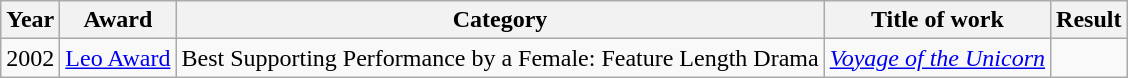<table class="wikitable sortable">
<tr>
<th>Year</th>
<th>Award</th>
<th>Category</th>
<th>Title of work</th>
<th>Result</th>
</tr>
<tr>
<td>2002</td>
<td><a href='#'>Leo Award</a></td>
<td>Best Supporting Performance by a Female: Feature Length Drama</td>
<td><em><a href='#'>Voyage of the Unicorn</a></em></td>
<td></td>
</tr>
</table>
